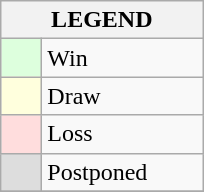<table class="wikitable">
<tr>
<th colspan="2">LEGEND</th>
</tr>
<tr>
<td style="background:#ddffdd;" width=20> </td>
<td width=100>Win</td>
</tr>
<tr>
<td style="background:#ffffdd"  width=20> </td>
<td width=100>Draw</td>
</tr>
<tr>
<td style="background:#ffdddd;" width=20> </td>
<td width=100>Loss</td>
</tr>
<tr>
<td style="background:#ddd;" width=20> </td>
<td width=100>Postponed</td>
</tr>
<tr>
</tr>
</table>
